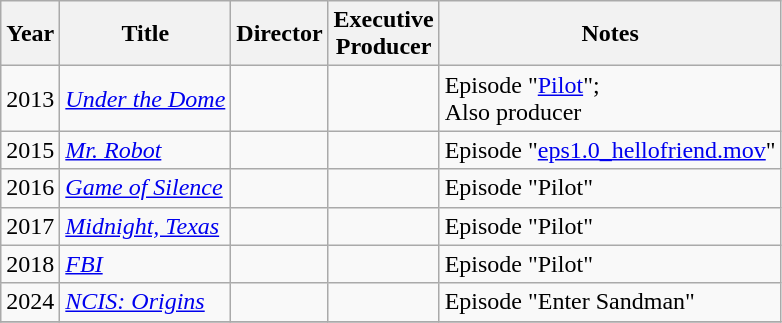<table class="wikitable plainrowheaders">
<tr>
<th>Year</th>
<th>Title</th>
<th>Director</th>
<th>Executive<br>Producer</th>
<th>Notes</th>
</tr>
<tr>
<td>2013</td>
<td><em><a href='#'>Under the Dome</a></em></td>
<td></td>
<td></td>
<td>Episode "<a href='#'>Pilot</a>";<br>Also producer</td>
</tr>
<tr>
<td>2015</td>
<td><em><a href='#'>Mr. Robot</a></em></td>
<td></td>
<td></td>
<td>Episode "<a href='#'>eps1.0_hellofriend.mov</a>"</td>
</tr>
<tr>
<td>2016</td>
<td><em><a href='#'>Game of Silence</a></em></td>
<td></td>
<td></td>
<td>Episode "Pilot"</td>
</tr>
<tr>
<td>2017</td>
<td><em><a href='#'>Midnight, Texas</a></em></td>
<td></td>
<td></td>
<td>Episode "Pilot"</td>
</tr>
<tr>
<td>2018</td>
<td><em><a href='#'>FBI</a></em></td>
<td></td>
<td></td>
<td>Episode "Pilot"</td>
</tr>
<tr>
<td>2024</td>
<td><em><a href='#'>NCIS: Origins</a></em></td>
<td></td>
<td></td>
<td>Episode "Enter Sandman"</td>
</tr>
<tr>
</tr>
</table>
